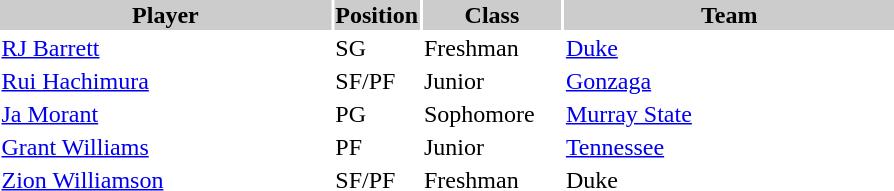<table style="width:600px" "border:'1' 'solid' 'gray'">
<tr>
<th style="background:#ccc; width:40%;">Player</th>
<th style="background:#ccc; width:4%;">Position</th>
<th style="background:#ccc; width:16%;">Class</th>
<th style="background:#ccc; width:40%;">Team</th>
</tr>
<tr>
<td><a href='#'>RJ Barrett</a></td>
<td>SG</td>
<td>Freshman</td>
<td><a href='#'>Duke</a></td>
</tr>
<tr>
<td><a href='#'>Rui Hachimura</a></td>
<td>SF/PF</td>
<td>Junior</td>
<td><a href='#'>Gonzaga</a></td>
</tr>
<tr>
<td><a href='#'>Ja Morant</a></td>
<td>PG</td>
<td>Sophomore</td>
<td><a href='#'>Murray State</a></td>
</tr>
<tr>
<td><a href='#'>Grant Williams</a></td>
<td>PF</td>
<td>Junior</td>
<td><a href='#'>Tennessee</a></td>
</tr>
<tr>
<td><a href='#'>Zion Williamson</a></td>
<td>SF/PF</td>
<td>Freshman</td>
<td>Duke</td>
</tr>
</table>
